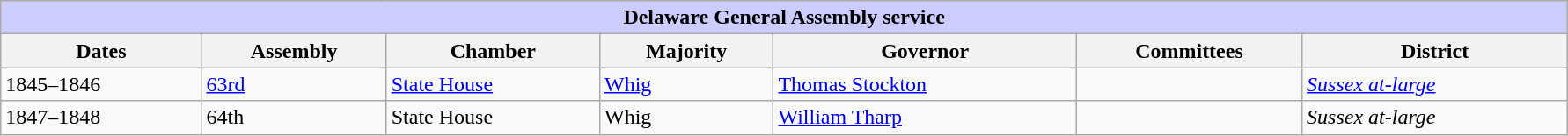<table class=wikitable style="width: 94%" style="text-align: center;" align="center">
<tr bgcolor=#cccccc>
<th colspan=7 style="background: #ccccff;">Delaware General Assembly service</th>
</tr>
<tr>
<th><strong>Dates</strong></th>
<th><strong>Assembly</strong></th>
<th><strong>Chamber</strong></th>
<th><strong>Majority</strong></th>
<th><strong>Governor</strong></th>
<th><strong>Committees</strong></th>
<th><strong>District</strong></th>
</tr>
<tr>
<td>1845–1846</td>
<td><a href='#'>63rd</a></td>
<td><a href='#'>State House</a></td>
<td><a href='#'>Whig</a></td>
<td><a href='#'>Thomas Stockton</a></td>
<td></td>
<td><a href='#'><em>Sussex at-large</em></a></td>
</tr>
<tr>
<td>1847–1848</td>
<td>64th</td>
<td>State House</td>
<td>Whig</td>
<td><a href='#'>William Tharp</a></td>
<td></td>
<td><em>Sussex at-large</em></td>
</tr>
</table>
